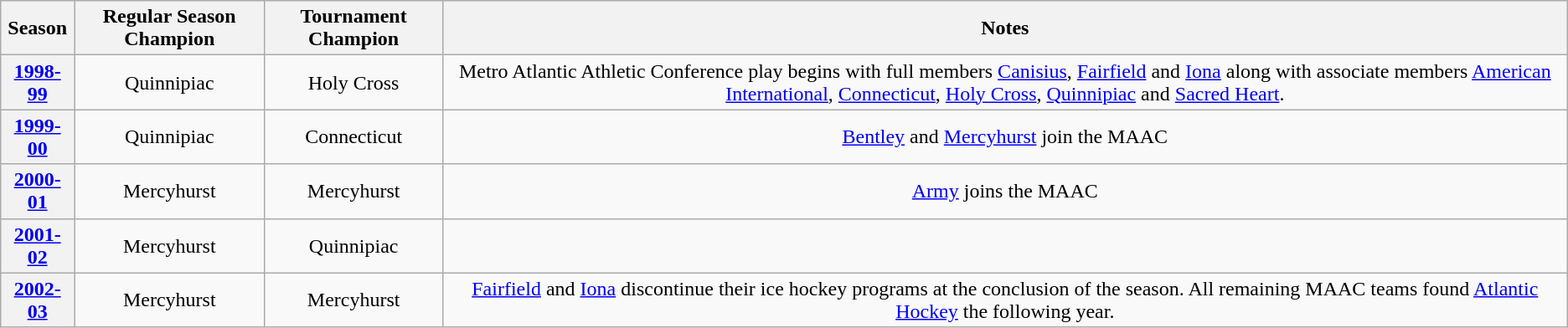<table class="wikitable" style="text-align: center;">
<tr>
<th>Season</th>
<th>Regular Season Champion</th>
<th>Tournament Champion</th>
<th>Notes</th>
</tr>
<tr>
<th><a href='#'>1998-99</a></th>
<td>Quinnipiac</td>
<td>Holy Cross</td>
<td>Metro Atlantic Athletic Conference play begins with full members <a href='#'>Canisius</a>, <a href='#'>Fairfield</a> and <a href='#'>Iona</a> along with associate members <a href='#'>American International</a>, <a href='#'>Connecticut</a>, <a href='#'>Holy Cross</a>, <a href='#'>Quinnipiac</a> and <a href='#'>Sacred Heart</a>.</td>
</tr>
<tr>
<th><a href='#'>1999-00</a></th>
<td>Quinnipiac</td>
<td>Connecticut</td>
<td><a href='#'>Bentley</a> and <a href='#'>Mercyhurst</a> join the MAAC</td>
</tr>
<tr>
<th><a href='#'>2000-01</a></th>
<td>Mercyhurst</td>
<td>Mercyhurst</td>
<td><a href='#'>Army</a> joins the MAAC</td>
</tr>
<tr>
<th><a href='#'>2001-02</a></th>
<td>Mercyhurst</td>
<td>Quinnipiac</td>
<td></td>
</tr>
<tr>
<th><a href='#'>2002-03</a></th>
<td>Mercyhurst</td>
<td>Mercyhurst</td>
<td><a href='#'>Fairfield</a> and <a href='#'>Iona</a> discontinue their ice hockey programs at the conclusion of the season. All remaining MAAC teams found <a href='#'>Atlantic Hockey</a> the following year.</td>
</tr>
</table>
